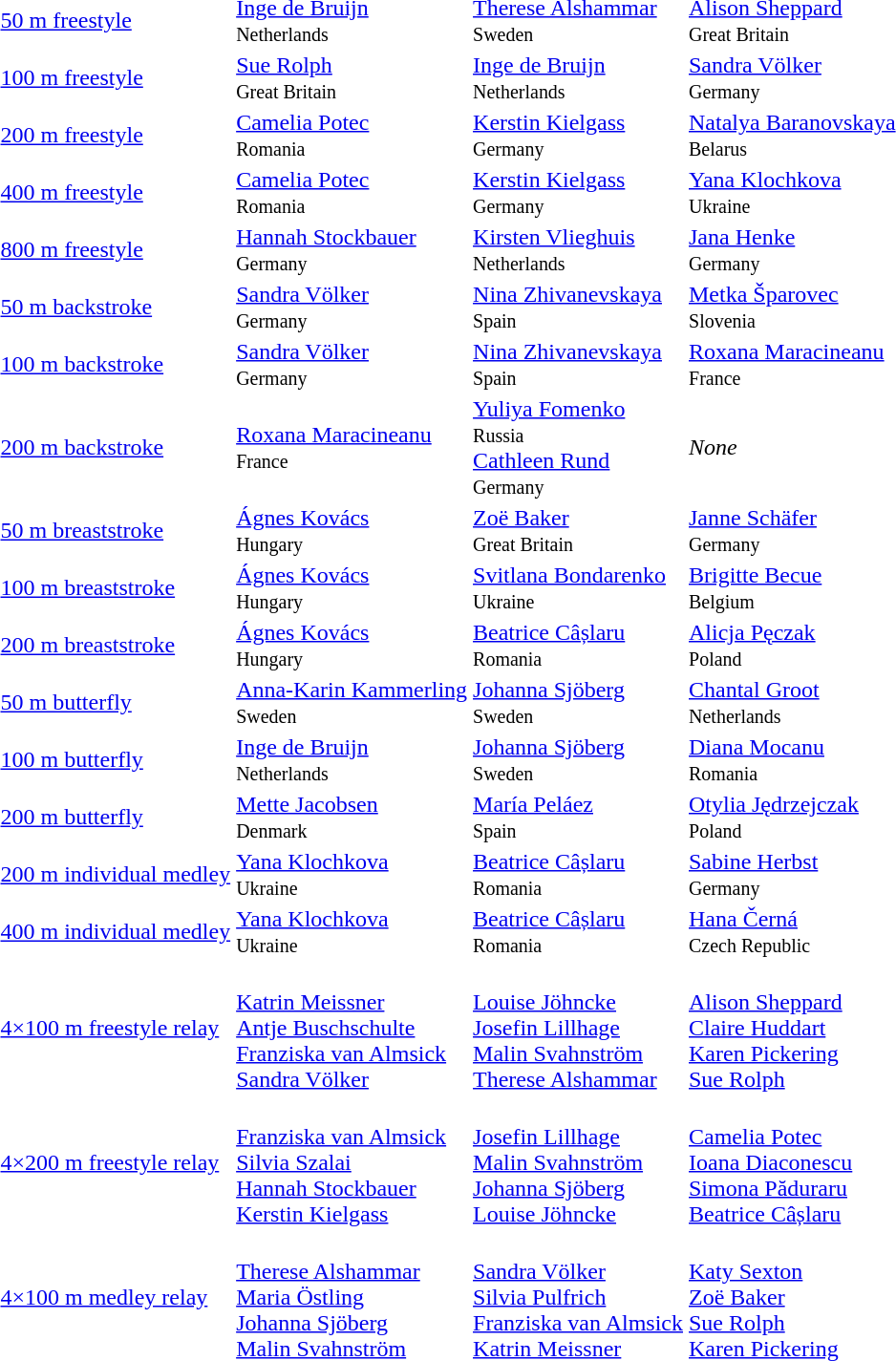<table>
<tr>
<td><a href='#'>50 m freestyle</a></td>
<td> <a href='#'>Inge de Bruijn</a><br><small>Netherlands</small></td>
<td> <a href='#'>Therese Alshammar</a><br><small>Sweden</small></td>
<td> <a href='#'>Alison Sheppard</a><br><small>Great Britain</small></td>
</tr>
<tr>
<td><a href='#'>100 m freestyle</a></td>
<td> <a href='#'>Sue Rolph</a><br><small>Great Britain</small></td>
<td> <a href='#'>Inge de Bruijn</a><br><small>Netherlands</small></td>
<td> <a href='#'>Sandra Völker</a><br><small>Germany</small></td>
</tr>
<tr>
<td><a href='#'>200 m freestyle</a></td>
<td> <a href='#'>Camelia Potec</a><br><small>Romania</small></td>
<td> <a href='#'>Kerstin Kielgass</a><br><small>Germany</small></td>
<td> <a href='#'>Natalya Baranovskaya</a><br><small>Belarus</small></td>
</tr>
<tr>
<td><a href='#'>400 m freestyle</a></td>
<td> <a href='#'>Camelia Potec</a><br><small>Romania</small></td>
<td> <a href='#'>Kerstin Kielgass</a><br><small>Germany</small></td>
<td> <a href='#'>Yana Klochkova</a><br><small>Ukraine</small></td>
</tr>
<tr>
<td><a href='#'>800 m freestyle</a></td>
<td> <a href='#'>Hannah Stockbauer</a><br><small>Germany</small></td>
<td> <a href='#'>Kirsten Vlieghuis</a><br><small>Netherlands</small></td>
<td> <a href='#'>Jana Henke</a><br><small>Germany</small></td>
</tr>
<tr>
<td><a href='#'>50 m backstroke</a></td>
<td> <a href='#'>Sandra Völker</a><br><small>Germany</small></td>
<td> <a href='#'>Nina Zhivanevskaya</a><br><small>Spain</small></td>
<td> <a href='#'>Metka Šparovec</a><br><small>Slovenia</small></td>
</tr>
<tr>
<td><a href='#'>100 m backstroke</a></td>
<td> <a href='#'>Sandra Völker</a><br><small>Germany</small></td>
<td> <a href='#'>Nina Zhivanevskaya</a><br><small>Spain</small></td>
<td> <a href='#'>Roxana Maracineanu</a><br><small>France</small></td>
</tr>
<tr>
<td><a href='#'>200 m backstroke</a></td>
<td> <a href='#'>Roxana Maracineanu</a><br><small>France</small></td>
<td> <a href='#'>Yuliya Fomenko</a><br><small>Russia</small><br> <a href='#'>Cathleen Rund</a><br><small>Germany</small></td>
<td><em>None</em></td>
</tr>
<tr>
<td><a href='#'>50 m breaststroke</a></td>
<td> <a href='#'>Ágnes Kovács</a><br><small>Hungary</small></td>
<td> <a href='#'>Zoë Baker</a><br><small>Great Britain</small></td>
<td> <a href='#'>Janne Schäfer</a><br><small>Germany</small></td>
</tr>
<tr>
<td><a href='#'>100 m breaststroke</a></td>
<td> <a href='#'>Ágnes Kovács</a><br><small>Hungary</small></td>
<td> <a href='#'>Svitlana Bondarenko</a><br><small>Ukraine</small></td>
<td> <a href='#'>Brigitte Becue</a><br><small>Belgium</small></td>
</tr>
<tr>
<td><a href='#'>200 m breaststroke</a></td>
<td> <a href='#'>Ágnes Kovács</a><br><small>Hungary</small></td>
<td> <a href='#'>Beatrice Câșlaru</a><br><small>Romania</small></td>
<td> <a href='#'>Alicja Pęczak</a><br><small>Poland</small></td>
</tr>
<tr>
<td><a href='#'>50 m butterfly</a></td>
<td> <a href='#'>Anna-Karin Kammerling</a><br><small>Sweden</small></td>
<td> <a href='#'>Johanna Sjöberg</a><br><small>Sweden</small></td>
<td> <a href='#'>Chantal Groot</a><br><small>Netherlands</small></td>
</tr>
<tr>
<td><a href='#'>100 m butterfly</a></td>
<td> <a href='#'>Inge de Bruijn</a><br><small>Netherlands</small></td>
<td> <a href='#'>Johanna Sjöberg</a><br><small>Sweden</small></td>
<td> <a href='#'>Diana Mocanu</a><br><small>Romania</small></td>
</tr>
<tr>
<td><a href='#'>200 m butterfly</a></td>
<td> <a href='#'>Mette Jacobsen</a><br><small>Denmark</small></td>
<td> <a href='#'>María Peláez</a><br><small>Spain</small></td>
<td> <a href='#'>Otylia Jędrzejczak</a><br><small>Poland</small></td>
</tr>
<tr>
<td><a href='#'>200 m individual medley</a></td>
<td> <a href='#'>Yana Klochkova</a><br> <small>Ukraine</small></td>
<td> <a href='#'>Beatrice Câșlaru</a><br> <small>Romania</small></td>
<td> <a href='#'>Sabine Herbst</a><br><small>Germany</small></td>
</tr>
<tr>
<td><a href='#'>400 m individual medley</a></td>
<td> <a href='#'>Yana Klochkova</a><br><small>Ukraine</small></td>
<td> <a href='#'>Beatrice Câșlaru</a><br> <small>Romania</small></td>
<td> <a href='#'>Hana Černá</a><br><small>Czech Republic</small></td>
</tr>
<tr>
<td><a href='#'>4×100 m freestyle relay</a></td>
<td><br> <a href='#'>Katrin Meissner</a><br> <a href='#'>Antje Buschschulte</a><br> <a href='#'>Franziska van Almsick</a><br> <a href='#'>Sandra Völker</a></td>
<td><br> <a href='#'>Louise Jöhncke</a><br> <a href='#'>Josefin Lillhage</a><br> <a href='#'>Malin Svahnström</a><br> <a href='#'>Therese Alshammar</a></td>
<td><br> <a href='#'>Alison Sheppard</a><br> <a href='#'>Claire Huddart</a><br> <a href='#'>Karen Pickering</a><br> <a href='#'>Sue Rolph</a></td>
</tr>
<tr>
<td><a href='#'>4×200 m freestyle relay</a></td>
<td><br> <a href='#'>Franziska van Almsick</a><br> <a href='#'>Silvia Szalai</a><br> <a href='#'>Hannah Stockbauer</a><br> <a href='#'>Kerstin Kielgass</a></td>
<td><br> <a href='#'>Josefin Lillhage</a><br> <a href='#'>Malin Svahnström</a><br> <a href='#'>Johanna Sjöberg</a><br> <a href='#'>Louise Jöhncke</a></td>
<td><br> <a href='#'>Camelia Potec</a><br> <a href='#'>Ioana Diaconescu</a><br> <a href='#'>Simona Păduraru</a><br> <a href='#'>Beatrice Câșlaru</a></td>
</tr>
<tr>
<td><a href='#'>4×100 m medley relay</a></td>
<td><br> <a href='#'>Therese Alshammar</a><br> <a href='#'>Maria Östling</a><br> <a href='#'>Johanna Sjöberg</a><br> <a href='#'>Malin Svahnström</a></td>
<td><br> <a href='#'>Sandra Völker</a><br> <a href='#'>Silvia Pulfrich</a><br> <a href='#'>Franziska van Almsick</a><br> <a href='#'>Katrin Meissner</a></td>
<td><br> <a href='#'>Katy Sexton</a><br> <a href='#'>Zoë Baker</a><br> <a href='#'>Sue Rolph</a><br> <a href='#'>Karen Pickering</a></td>
</tr>
</table>
